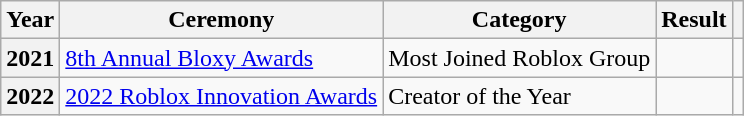<table class="wikitable">
<tr>
<th>Year</th>
<th>Ceremony</th>
<th>Category</th>
<th>Result</th>
<th></th>
</tr>
<tr>
<th rowspan="1">2021</th>
<td><a href='#'>8th Annual Bloxy Awards</a></td>
<td>Most Joined Roblox Group</td>
<td></td>
<td align="center"></td>
</tr>
<tr>
<th rowspan="1">2022</th>
<td><a href='#'>2022 Roblox Innovation Awards</a></td>
<td>Creator of the Year</td>
<td></td>
<td align="center"></td>
</tr>
</table>
